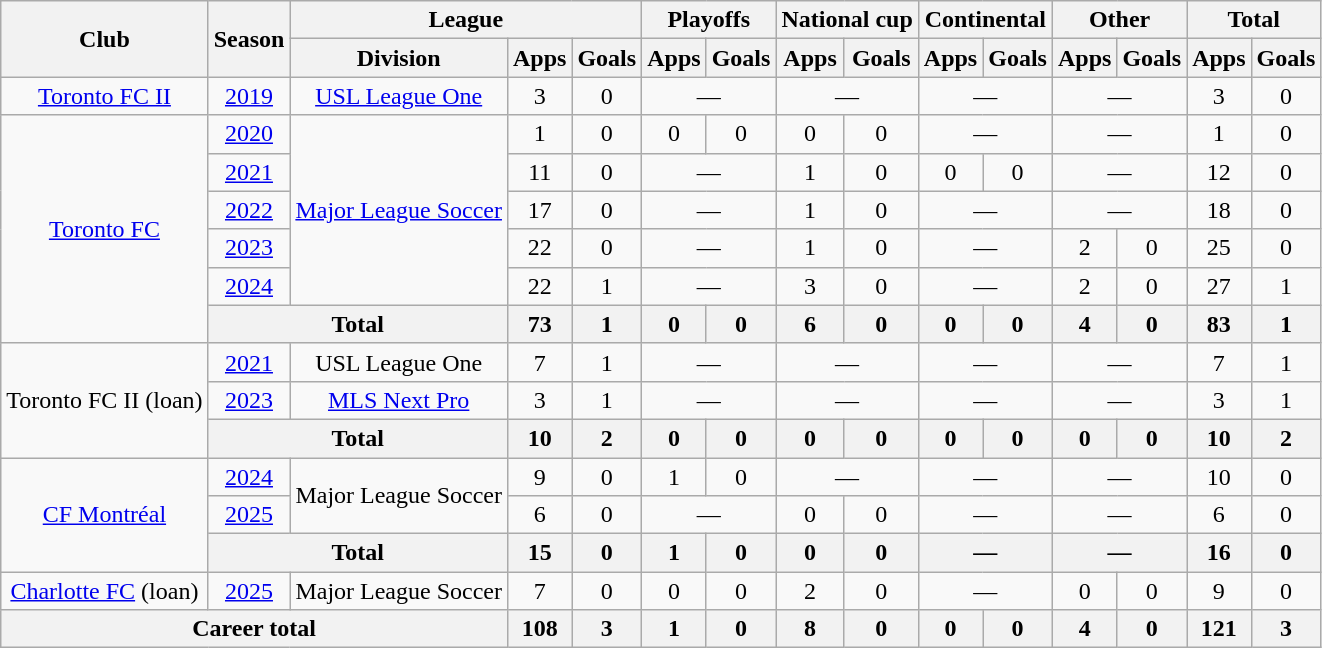<table class="wikitable" style="text-align: center;">
<tr>
<th rowspan="2">Club</th>
<th rowspan="2">Season</th>
<th colspan="3">League</th>
<th colspan="2">Playoffs</th>
<th colspan="2">National cup</th>
<th colspan="2">Continental</th>
<th colspan="2">Other</th>
<th colspan="2">Total</th>
</tr>
<tr>
<th>Division</th>
<th>Apps</th>
<th>Goals</th>
<th>Apps</th>
<th>Goals</th>
<th>Apps</th>
<th>Goals</th>
<th>Apps</th>
<th>Goals</th>
<th>Apps</th>
<th>Goals</th>
<th>Apps</th>
<th>Goals</th>
</tr>
<tr>
<td><a href='#'>Toronto FC II</a></td>
<td><a href='#'>2019</a></td>
<td><a href='#'>USL League One</a></td>
<td>3</td>
<td>0</td>
<td colspan="2">—</td>
<td colspan="2">—</td>
<td colspan="2">—</td>
<td colspan="2">—</td>
<td>3</td>
<td>0</td>
</tr>
<tr>
<td rowspan="6"><a href='#'>Toronto FC</a></td>
<td><a href='#'>2020</a></td>
<td rowspan="5"><a href='#'>Major League Soccer</a></td>
<td>1</td>
<td>0</td>
<td>0</td>
<td>0</td>
<td>0</td>
<td>0</td>
<td colspan="2">—</td>
<td colspan="2">—</td>
<td>1</td>
<td>0</td>
</tr>
<tr>
<td><a href='#'>2021</a></td>
<td>11</td>
<td>0</td>
<td colspan="2">—</td>
<td>1</td>
<td>0</td>
<td>0</td>
<td>0</td>
<td colspan="2">—</td>
<td>12</td>
<td>0</td>
</tr>
<tr>
<td><a href='#'>2022</a></td>
<td>17</td>
<td>0</td>
<td colspan="2">—</td>
<td>1</td>
<td>0</td>
<td colspan="2">—</td>
<td colspan="2">—</td>
<td>18</td>
<td>0</td>
</tr>
<tr>
<td><a href='#'>2023</a></td>
<td>22</td>
<td>0</td>
<td colspan="2">—</td>
<td>1</td>
<td>0</td>
<td colspan="2">—</td>
<td>2</td>
<td>0</td>
<td>25</td>
<td>0</td>
</tr>
<tr>
<td><a href='#'>2024</a></td>
<td>22</td>
<td>1</td>
<td colspan="2">—</td>
<td>3</td>
<td>0</td>
<td colspan="2">—</td>
<td>2</td>
<td>0</td>
<td>27</td>
<td>1</td>
</tr>
<tr>
<th colspan="2">Total</th>
<th>73</th>
<th>1</th>
<th>0</th>
<th>0</th>
<th>6</th>
<th>0</th>
<th>0</th>
<th>0</th>
<th>4</th>
<th>0</th>
<th>83</th>
<th>1</th>
</tr>
<tr>
<td rowspan="3">Toronto FC II (loan)</td>
<td><a href='#'>2021</a></td>
<td>USL League One</td>
<td>7</td>
<td>1</td>
<td colspan="2">—</td>
<td colspan="2">—</td>
<td colspan="2">—</td>
<td colspan="2">—</td>
<td>7</td>
<td>1</td>
</tr>
<tr>
<td><a href='#'>2023</a></td>
<td><a href='#'>MLS Next Pro</a></td>
<td>3</td>
<td>1</td>
<td colspan="2">—</td>
<td colspan="2">—</td>
<td colspan="2">—</td>
<td colspan="2">—</td>
<td>3</td>
<td>1</td>
</tr>
<tr>
<th colspan="2">Total</th>
<th>10</th>
<th>2</th>
<th>0</th>
<th>0</th>
<th>0</th>
<th>0</th>
<th>0</th>
<th>0</th>
<th>0</th>
<th>0</th>
<th>10</th>
<th>2</th>
</tr>
<tr>
<td rowspan="3"><a href='#'>CF Montréal</a></td>
<td><a href='#'>2024</a></td>
<td rowspan="2">Major League Soccer</td>
<td>9</td>
<td>0</td>
<td>1</td>
<td>0</td>
<td colspan="2">—</td>
<td colspan="2">—</td>
<td colspan="2">—</td>
<td>10</td>
<td>0</td>
</tr>
<tr>
<td><a href='#'>2025</a></td>
<td>6</td>
<td>0</td>
<td colspan="2">—</td>
<td>0</td>
<td>0</td>
<td colspan="2">—</td>
<td colspan="2">—</td>
<td>6</td>
<td>0</td>
</tr>
<tr>
<th colspan="2">Total</th>
<th>15</th>
<th>0</th>
<th>1</th>
<th>0</th>
<th>0</th>
<th>0</th>
<th colspan="2">—</th>
<th colspan="2">—</th>
<th>16</th>
<th>0</th>
</tr>
<tr>
<td><a href='#'>Charlotte FC</a> (loan)</td>
<td><a href='#'>2025</a></td>
<td>Major League Soccer</td>
<td>7</td>
<td>0</td>
<td>0</td>
<td>0</td>
<td>2</td>
<td>0</td>
<td colspan="2">—</td>
<td>0</td>
<td>0</td>
<td>9</td>
<td>0</td>
</tr>
<tr>
<th colspan="3">Career total</th>
<th>108</th>
<th>3</th>
<th>1</th>
<th>0</th>
<th>8</th>
<th>0</th>
<th>0</th>
<th>0</th>
<th>4</th>
<th>0</th>
<th>121</th>
<th>3</th>
</tr>
</table>
